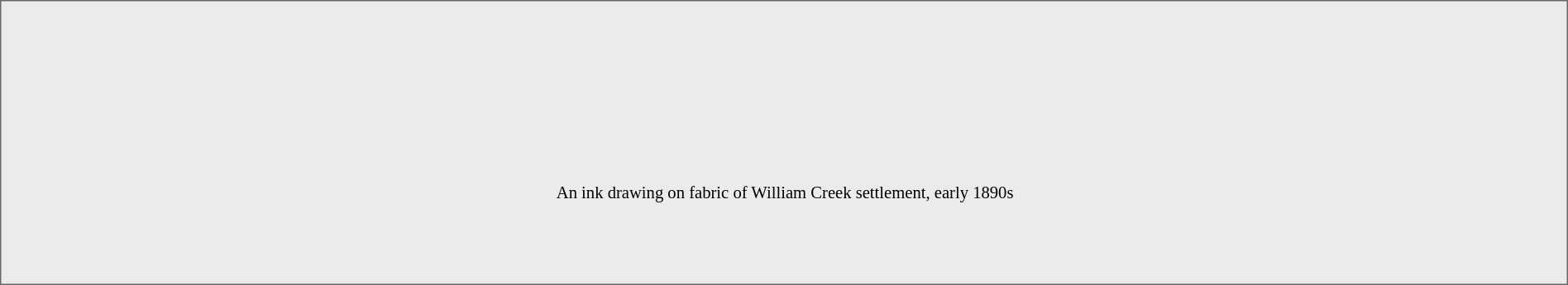<table style="background:#EBEAED; border:1px solid dimgray; font-size: 86%;color:black" border="0" height="230" align="center" vertical-align="bottom" cellpadding=10px cellspacing=0px>
<tr align="center">
<td></td>
<td></td>
<td></td>
</tr>
<tr align="center" vertical-align="top">
<td width="3"></td>
<td width="2400">An ink drawing on fabric of William Creek settlement, early 1890s</td>
</tr>
</table>
